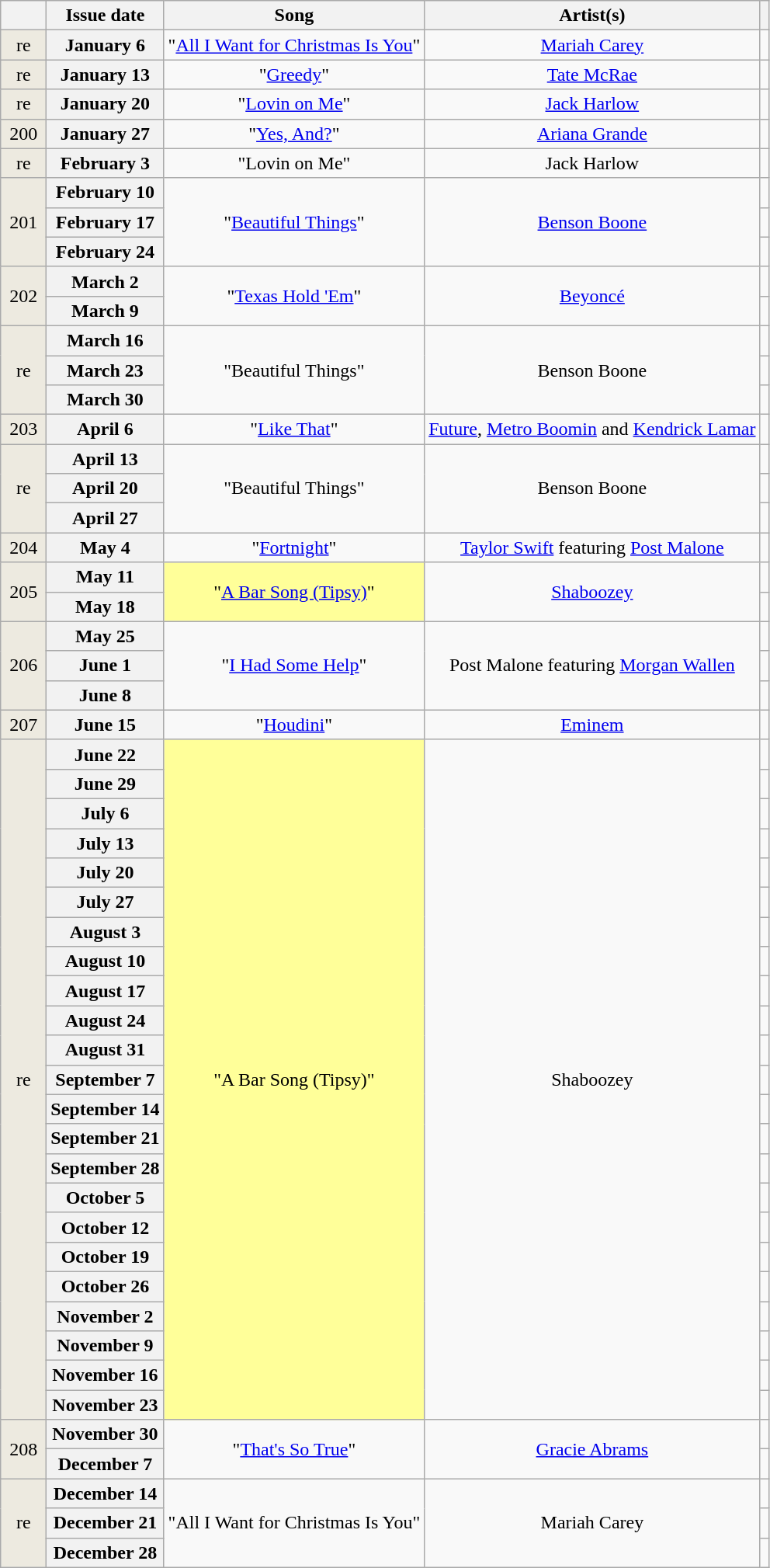<table class="wikitable plainrowheaders" style="text-align: center;">
<tr>
<th scope="col" style="width:2em"></th>
<th scope="col">Issue date</th>
<th scope="col">Song</th>
<th scope="col">Artist(s)</th>
<th scope="col"></th>
</tr>
<tr>
<td style="background-color:#EDEAE0;">re</td>
<th scope="row">January 6</th>
<td>"<a href='#'>All I Want for Christmas Is You</a>"</td>
<td><a href='#'>Mariah Carey</a></td>
<td></td>
</tr>
<tr>
<td style="background-color:#EDEAE0;">re</td>
<th scope="row">January 13</th>
<td>"<a href='#'>Greedy</a>"</td>
<td><a href='#'>Tate McRae</a></td>
<td></td>
</tr>
<tr>
<td style="background-color:#EDEAE0;">re</td>
<th scope="row">January 20</th>
<td>"<a href='#'>Lovin on Me</a>"</td>
<td><a href='#'>Jack Harlow</a></td>
<td></td>
</tr>
<tr>
<td style="background-color:#EDEAE0;">200</td>
<th scope="row">January 27</th>
<td>"<a href='#'>Yes, And?</a>"</td>
<td><a href='#'>Ariana Grande</a></td>
<td></td>
</tr>
<tr>
<td style="background-color:#EDEAE0;">re</td>
<th scope="row">February 3</th>
<td>"Lovin on Me"</td>
<td>Jack Harlow</td>
<td></td>
</tr>
<tr>
<td style="background-color:#EDEAE0;" rowspan="3">201</td>
<th scope="row">February 10</th>
<td rowspan="3">"<a href='#'>Beautiful Things</a>"</td>
<td rowspan="3"><a href='#'>Benson Boone</a></td>
<td></td>
</tr>
<tr>
<th scope="row">February 17</th>
<td></td>
</tr>
<tr>
<th scope="row">February 24</th>
<td></td>
</tr>
<tr>
<td style="background-color:#EDEAE0;" rowspan="2">202</td>
<th scope="row">March 2</th>
<td rowspan="2">"<a href='#'>Texas Hold 'Em</a>"</td>
<td rowspan="2"><a href='#'>Beyoncé</a></td>
<td></td>
</tr>
<tr>
<th scope="row">March 9</th>
<td></td>
</tr>
<tr>
<td style="background-color:#EDEAE0;" rowspan="3">re</td>
<th scope="row">March 16</th>
<td rowspan="3">"Beautiful Things"</td>
<td rowspan="3">Benson Boone</td>
<td></td>
</tr>
<tr>
<th scope="row">March 23</th>
<td></td>
</tr>
<tr>
<th scope="row">March 30</th>
<td></td>
</tr>
<tr>
<td style="background-color:#EDEAE0;">203</td>
<th scope="row">April 6</th>
<td>"<a href='#'>Like That</a>"</td>
<td><a href='#'>Future</a>, <a href='#'>Metro Boomin</a> and <a href='#'>Kendrick Lamar</a></td>
<td></td>
</tr>
<tr>
<td style="background-color:#EDEAE0;" rowspan="3">re</td>
<th scope="row">April 13</th>
<td rowspan="3">"Beautiful Things"</td>
<td rowspan="3">Benson Boone</td>
<td></td>
</tr>
<tr>
<th scope="row">April 20</th>
<td></td>
</tr>
<tr>
<th scope="row">April 27</th>
<td></td>
</tr>
<tr>
<td style="background-color:#EDEAE0;">204</td>
<th scope="row">May 4</th>
<td>"<a href='#'>Fortnight</a>"</td>
<td><a href='#'>Taylor Swift</a> featuring <a href='#'>Post Malone</a></td>
<td></td>
</tr>
<tr>
<td style="background-color:#EDEAE0;" rowspan="2">205</td>
<th scope="row">May 11</th>
<td rowspan="2" style="background-color:#FFFF99">"<a href='#'>A Bar Song (Tipsy)</a>" </td>
<td rowspan="2"><a href='#'>Shaboozey</a></td>
<td></td>
</tr>
<tr>
<th scope="row">May 18</th>
<td></td>
</tr>
<tr>
<td style="background-color:#EDEAE0;" rowspan="3">206</td>
<th scope="row">May 25</th>
<td rowspan="3">"<a href='#'>I Had Some Help</a>"</td>
<td rowspan="3">Post Malone featuring <a href='#'>Morgan Wallen</a></td>
<td></td>
</tr>
<tr>
<th scope="row">June 1</th>
<td></td>
</tr>
<tr>
<th scope="row">June 8</th>
<td></td>
</tr>
<tr>
<td style="background-color:#EDEAE0;">207</td>
<th scope="row">June 15</th>
<td>"<a href='#'>Houdini</a>"</td>
<td><a href='#'>Eminem</a></td>
<td></td>
</tr>
<tr>
<td style="background-color:#EDEAE0;" rowspan="23">re</td>
<th scope="row">June 22</th>
<td rowspan="23" style="background-color:#FFFF99">"A Bar Song (Tipsy)" </td>
<td rowspan="23">Shaboozey</td>
<td></td>
</tr>
<tr>
<th scope="row">June 29</th>
<td></td>
</tr>
<tr>
<th scope="row">July 6</th>
<td></td>
</tr>
<tr>
<th scope="row">July 13</th>
<td></td>
</tr>
<tr>
<th scope="row">July 20</th>
<td></td>
</tr>
<tr>
<th scope="row">July 27</th>
<td></td>
</tr>
<tr>
<th scope="row">August 3</th>
<td></td>
</tr>
<tr>
<th scope="row">August 10</th>
<td></td>
</tr>
<tr>
<th scope="row">August 17</th>
<td></td>
</tr>
<tr>
<th scope="row">August 24</th>
<td></td>
</tr>
<tr>
<th scope="row">August 31</th>
<td></td>
</tr>
<tr>
<th scope="row">September 7</th>
<td></td>
</tr>
<tr>
<th scope="row">September 14</th>
<td></td>
</tr>
<tr>
<th scope="row">September 21</th>
<td></td>
</tr>
<tr>
<th scope="row">September 28</th>
<td></td>
</tr>
<tr>
<th scope="row">October 5</th>
<td></td>
</tr>
<tr>
<th scope="row">October 12</th>
<td></td>
</tr>
<tr>
<th scope="row">October 19</th>
<td></td>
</tr>
<tr>
<th scope="row">October 26</th>
<td></td>
</tr>
<tr>
<th scope="row">November 2</th>
<td></td>
</tr>
<tr>
<th scope="row">November 9</th>
<td></td>
</tr>
<tr>
<th scope="row">November 16</th>
<td></td>
</tr>
<tr>
<th scope="row">November 23</th>
<td></td>
</tr>
<tr>
<td style="background-color:#EDEAE0;" rowspan="2">208</td>
<th scope="row">November 30</th>
<td rowspan="2">"<a href='#'>That's So True</a>"</td>
<td rowspan="2"><a href='#'>Gracie Abrams</a></td>
<td></td>
</tr>
<tr>
<th scope="row">December 7</th>
<td></td>
</tr>
<tr>
<td style="background-color:#EDEAE0;" rowspan="3">re</td>
<th scope="row">December 14</th>
<td rowspan="3">"All I Want for Christmas Is You"</td>
<td rowspan="3">Mariah Carey</td>
<td></td>
</tr>
<tr>
<th scope="row">December 21</th>
<td></td>
</tr>
<tr>
<th scope="row">December 28</th>
<td></td>
</tr>
</table>
